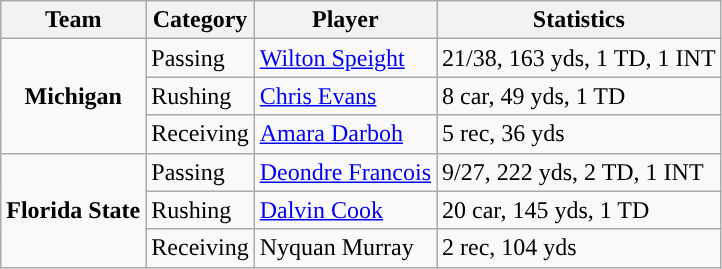<table class="wikitable">
<tr>
<th>Team</th>
<th>Category</th>
<th>Player</th>
<th>Statistics</th>
</tr>
<tr>
<td rowspan=3 style="text-align:center; "><strong>Michigan</strong></td>
<td>Passing</td>
<td><a href='#'>Wilton Speight</a></td>
<td>21/38, 163 yds, 1 TD, 1 INT</td>
</tr>
<tr>
<td>Rushing</td>
<td><a href='#'>Chris Evans</a></td>
<td>8 car, 49 yds, 1 TD</td>
</tr>
<tr>
<td>Receiving</td>
<td><a href='#'>Amara Darboh</a></td>
<td>5 rec, 36 yds</td>
</tr>
<tr>
<td rowspan=3 style="text-align:center; "><strong>Florida State</strong></td>
<td>Passing</td>
<td><a href='#'>Deondre Francois</a></td>
<td>9/27, 222 yds, 2 TD, 1 INT</td>
</tr>
<tr>
<td>Rushing</td>
<td><a href='#'>Dalvin Cook</a></td>
<td>20 car, 145 yds, 1 TD</td>
</tr>
<tr>
<td>Receiving</td>
<td>Nyquan Murray</td>
<td>2 rec, 104 yds</td>
</tr>
</table>
